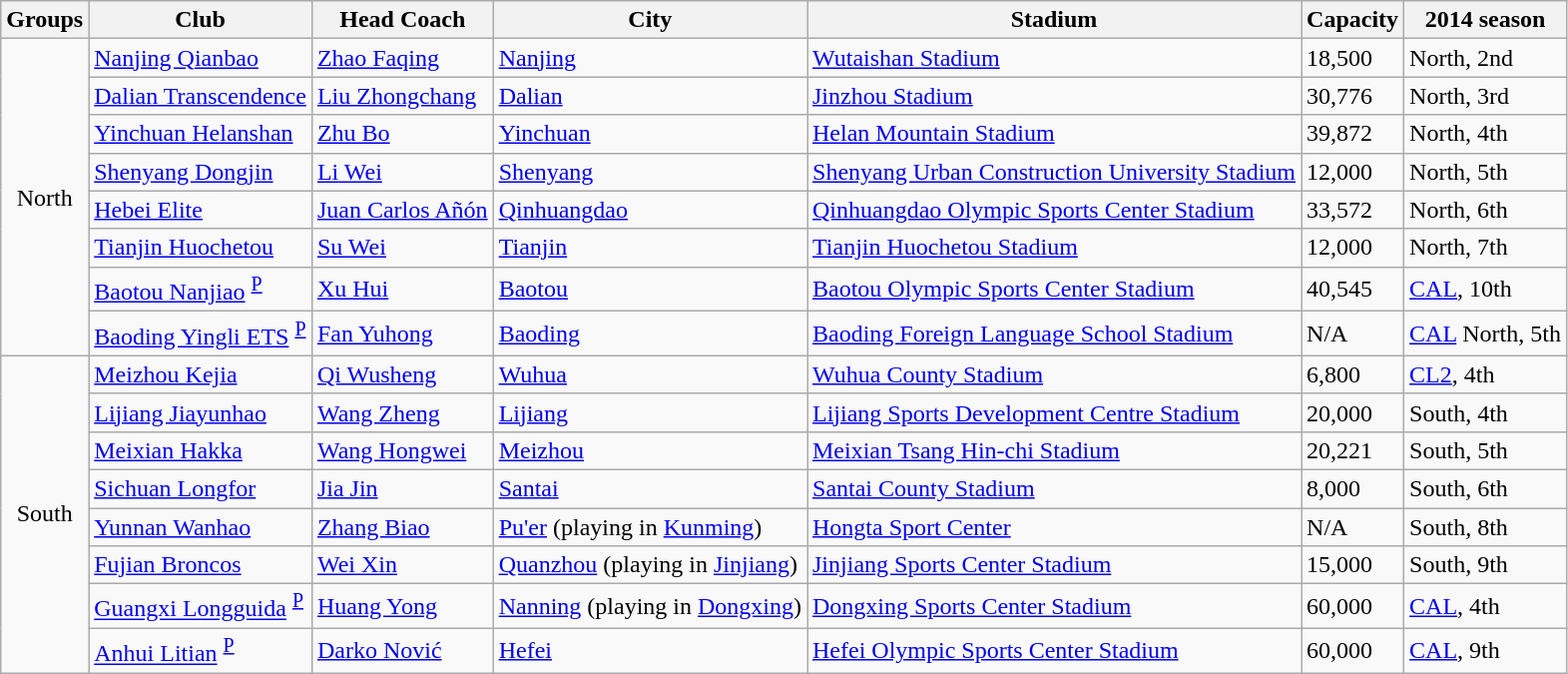<table class="wikitable">
<tr>
<th>Groups</th>
<th>Club</th>
<th>Head Coach</th>
<th>City</th>
<th>Stadium</th>
<th>Capacity</th>
<th>2014 season</th>
</tr>
<tr>
<td rowspan="8" style="text-align:center;">North</td>
<td><a href='#'>Nanjing Qianbao</a></td>
<td> <a href='#'>Zhao Faqing</a></td>
<td><a href='#'>Nanjing</a></td>
<td><a href='#'>Wutaishan Stadium</a></td>
<td>18,500</td>
<td>North, 2nd</td>
</tr>
<tr>
<td><a href='#'>Dalian Transcendence</a></td>
<td> <a href='#'>Liu Zhongchang</a></td>
<td><a href='#'>Dalian</a></td>
<td><a href='#'>Jinzhou Stadium</a></td>
<td>30,776</td>
<td>North, 3rd</td>
</tr>
<tr>
<td><a href='#'>Yinchuan Helanshan</a></td>
<td> <a href='#'>Zhu Bo</a></td>
<td><a href='#'>Yinchuan</a></td>
<td><a href='#'>Helan Mountain Stadium</a></td>
<td>39,872</td>
<td>North, 4th</td>
</tr>
<tr>
<td><a href='#'>Shenyang Dongjin</a></td>
<td> <a href='#'>Li Wei</a></td>
<td><a href='#'>Shenyang</a></td>
<td><a href='#'>Shenyang Urban Construction University Stadium</a></td>
<td>12,000</td>
<td>North, 5th</td>
</tr>
<tr>
<td><a href='#'>Hebei Elite</a></td>
<td> <a href='#'>Juan Carlos Añón</a></td>
<td><a href='#'>Qinhuangdao</a></td>
<td><a href='#'>Qinhuangdao Olympic Sports Center Stadium</a></td>
<td>33,572</td>
<td>North, 6th</td>
</tr>
<tr>
<td><a href='#'>Tianjin Huochetou</a></td>
<td> <a href='#'>Su Wei</a></td>
<td><a href='#'>Tianjin</a></td>
<td><a href='#'>Tianjin Huochetou Stadium</a></td>
<td>12,000</td>
<td>North, 7th</td>
</tr>
<tr>
<td><a href='#'>Baotou Nanjiao</a> <sup><a href='#'>P</a></sup></td>
<td> <a href='#'>Xu Hui</a></td>
<td><a href='#'>Baotou</a></td>
<td><a href='#'>Baotou Olympic Sports Center Stadium</a></td>
<td>40,545</td>
<td><a href='#'>CAL</a>, 10th</td>
</tr>
<tr>
<td><a href='#'>Baoding Yingli ETS</a> <sup><a href='#'>P</a></sup></td>
<td> <a href='#'>Fan Yuhong</a></td>
<td><a href='#'>Baoding</a></td>
<td><a href='#'>Baoding Foreign Language School Stadium</a></td>
<td>N/A</td>
<td><a href='#'>CAL</a> North, 5th</td>
</tr>
<tr>
<td rowspan="8" style="text-align:center;">South</td>
<td><a href='#'>Meizhou Kejia</a></td>
<td> <a href='#'>Qi Wusheng</a></td>
<td><a href='#'>Wuhua</a></td>
<td><a href='#'>Wuhua County Stadium</a></td>
<td>6,800</td>
<td><a href='#'>CL2</a>, 4th</td>
</tr>
<tr>
<td><a href='#'>Lijiang Jiayunhao</a></td>
<td> <a href='#'>Wang Zheng</a></td>
<td><a href='#'>Lijiang</a></td>
<td><a href='#'>Lijiang Sports Development Centre Stadium</a></td>
<td>20,000</td>
<td>South, 4th</td>
</tr>
<tr>
<td><a href='#'>Meixian Hakka</a></td>
<td> <a href='#'>Wang Hongwei</a></td>
<td><a href='#'>Meizhou</a></td>
<td><a href='#'>Meixian Tsang Hin-chi Stadium</a></td>
<td>20,221</td>
<td>South, 5th</td>
</tr>
<tr>
<td><a href='#'>Sichuan Longfor</a></td>
<td> <a href='#'>Jia Jin</a></td>
<td><a href='#'>Santai</a></td>
<td><a href='#'>Santai County Stadium</a></td>
<td>8,000</td>
<td>South, 6th</td>
</tr>
<tr>
<td><a href='#'>Yunnan Wanhao</a></td>
<td> <a href='#'>Zhang Biao</a></td>
<td><a href='#'>Pu'er</a> (playing in <a href='#'>Kunming</a>)</td>
<td><a href='#'>Hongta Sport Center</a></td>
<td>N/A</td>
<td>South, 8th</td>
</tr>
<tr>
<td><a href='#'>Fujian Broncos</a></td>
<td> <a href='#'>Wei Xin</a></td>
<td><a href='#'>Quanzhou</a> (playing in <a href='#'>Jinjiang</a>)</td>
<td><a href='#'>Jinjiang Sports Center Stadium</a></td>
<td>15,000</td>
<td>South, 9th</td>
</tr>
<tr>
<td><a href='#'>Guangxi Longguida</a> <sup><a href='#'>P</a></sup></td>
<td> <a href='#'>Huang Yong</a></td>
<td><a href='#'>Nanning</a> (playing in <a href='#'>Dongxing</a>)</td>
<td><a href='#'>Dongxing Sports Center Stadium</a></td>
<td>60,000</td>
<td><a href='#'>CAL</a>, 4th</td>
</tr>
<tr>
<td><a href='#'>Anhui Litian</a> <sup><a href='#'>P</a></sup></td>
<td> <a href='#'>Darko Nović</a></td>
<td><a href='#'>Hefei</a></td>
<td><a href='#'>Hefei Olympic Sports Center Stadium</a></td>
<td>60,000</td>
<td><a href='#'>CAL</a>, 9th</td>
</tr>
</table>
